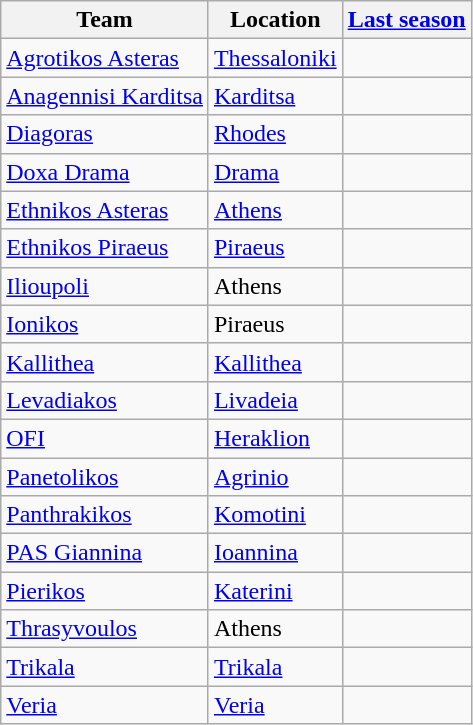<table class="wikitable sortable">
<tr>
<th>Team</th>
<th>Location</th>
<th><a href='#'>Last season</a></th>
</tr>
<tr>
<td><a href='#'>Agrotikos Asteras</a></td>
<td><a href='#'>Thessaloniki</a></td>
<td></td>
</tr>
<tr>
<td><a href='#'>Anagennisi Karditsa</a></td>
<td><a href='#'>Karditsa</a></td>
<td></td>
</tr>
<tr>
<td><a href='#'>Diagoras</a></td>
<td><a href='#'>Rhodes</a></td>
<td></td>
</tr>
<tr>
<td><a href='#'>Doxa Drama</a></td>
<td><a href='#'>Drama</a></td>
<td></td>
</tr>
<tr>
<td><a href='#'>Ethnikos Asteras</a></td>
<td><a href='#'>Athens</a></td>
<td></td>
</tr>
<tr>
<td><a href='#'>Ethnikos Piraeus</a></td>
<td><a href='#'>Piraeus</a></td>
<td></td>
</tr>
<tr>
<td><a href='#'>Ilioupoli</a></td>
<td>Athens</td>
<td></td>
</tr>
<tr>
<td><a href='#'>Ionikos</a></td>
<td>Piraeus</td>
<td></td>
</tr>
<tr>
<td><a href='#'>Kallithea</a></td>
<td><a href='#'>Kallithea</a></td>
<td></td>
</tr>
<tr>
<td><a href='#'>Levadiakos</a></td>
<td><a href='#'>Livadeia</a></td>
<td></td>
</tr>
<tr>
<td><a href='#'>OFI</a></td>
<td><a href='#'>Heraklion</a></td>
<td></td>
</tr>
<tr>
<td><a href='#'>Panetolikos</a></td>
<td><a href='#'>Agrinio</a></td>
<td></td>
</tr>
<tr>
<td><a href='#'>Panthrakikos</a></td>
<td><a href='#'>Komotini</a></td>
<td></td>
</tr>
<tr>
<td><a href='#'>PAS Giannina</a></td>
<td><a href='#'>Ioannina</a></td>
<td></td>
</tr>
<tr>
<td><a href='#'>Pierikos</a></td>
<td><a href='#'>Katerini</a></td>
<td></td>
</tr>
<tr>
<td><a href='#'>Thrasyvoulos</a></td>
<td>Athens</td>
<td></td>
</tr>
<tr>
<td><a href='#'>Trikala</a></td>
<td><a href='#'>Trikala</a></td>
<td></td>
</tr>
<tr>
<td><a href='#'>Veria</a></td>
<td><a href='#'>Veria</a></td>
<td></td>
</tr>
</table>
